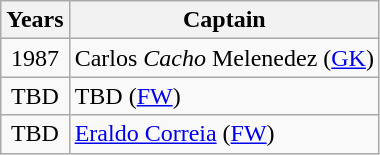<table class="wikitable">
<tr>
<th>Years</th>
<th>Captain</th>
</tr>
<tr>
<td align=center>1987</td>
<td> Carlos <em>Cacho</em> Melenedez (<a href='#'>GK</a>)</td>
</tr>
<tr>
<td align=center>TBD</td>
<td> TBD (<a href='#'>FW</a>)</td>
</tr>
<tr>
<td align=center>TBD</td>
<td> <a href='#'>Eraldo Correia</a> (<a href='#'>FW</a>)</td>
</tr>
</table>
